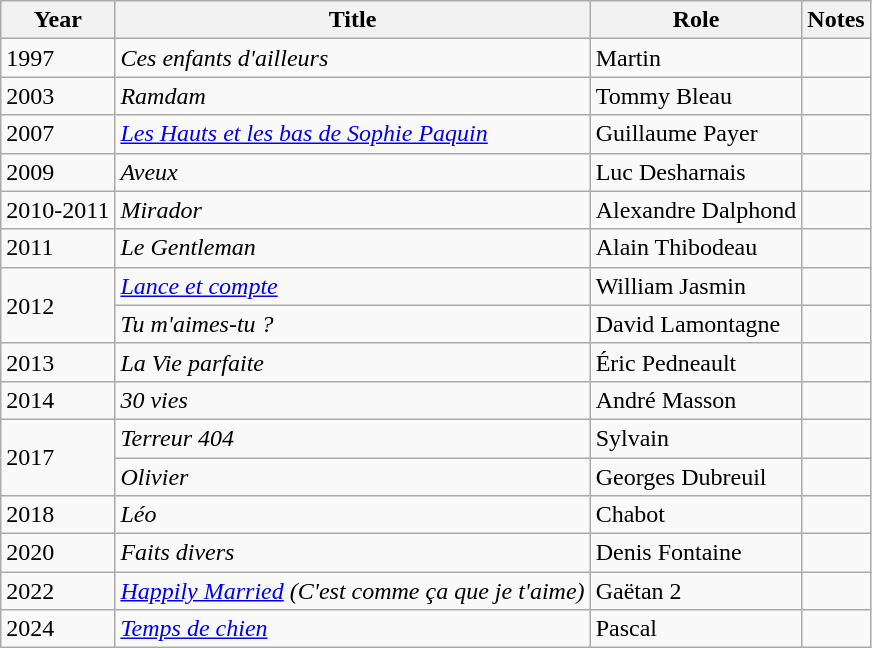<table class="wikitable">
<tr>
<th>Year</th>
<th>Title</th>
<th>Role</th>
<th>Notes</th>
</tr>
<tr>
<td>1997</td>
<td><em>Ces enfants d'ailleurs</em></td>
<td>Martin</td>
<td></td>
</tr>
<tr>
<td>2003</td>
<td><em>Ramdam</em></td>
<td>Tommy Bleau</td>
<td></td>
</tr>
<tr>
<td>2007</td>
<td><em><a href='#'>Les Hauts et les bas de Sophie Paquin</a></em></td>
<td>Guillaume Payer</td>
<td></td>
</tr>
<tr>
<td>2009</td>
<td><em>Aveux</em></td>
<td>Luc Desharnais</td>
<td></td>
</tr>
<tr>
<td>2010-2011</td>
<td><em>Mirador</em></td>
<td>Alexandre Dalphond</td>
<td></td>
</tr>
<tr>
<td>2011</td>
<td><em>Le Gentleman</em></td>
<td>Alain Thibodeau</td>
<td></td>
</tr>
<tr>
<td rowspan=2>2012</td>
<td><em><a href='#'>Lance et compte</a></em></td>
<td>William Jasmin</td>
<td></td>
</tr>
<tr>
<td><em>Tu m'aimes-tu ?</em></td>
<td>David Lamontagne</td>
<td></td>
</tr>
<tr>
<td>2013</td>
<td><em>La Vie parfaite</em></td>
<td>Éric Pedneault</td>
<td></td>
</tr>
<tr>
<td>2014</td>
<td><em>30 vies</em></td>
<td>André Masson</td>
<td></td>
</tr>
<tr>
<td rowspan=2>2017</td>
<td><em>Terreur 404</em></td>
<td>Sylvain</td>
<td></td>
</tr>
<tr>
<td><em>Olivier</em></td>
<td>Georges Dubreuil</td>
<td></td>
</tr>
<tr>
<td>2018</td>
<td><em>Léo</em></td>
<td>Chabot</td>
<td></td>
</tr>
<tr>
<td>2020</td>
<td><em>Faits divers</em></td>
<td>Denis Fontaine</td>
<td></td>
</tr>
<tr>
<td>2022</td>
<td><em><a href='#'>Happily Married</a> (C'est comme ça que je t'aime)</em></td>
<td>Gaëtan 2</td>
<td></td>
</tr>
<tr>
<td>2024</td>
<td><em><a href='#'>Temps de chien</a></em></td>
<td>Pascal</td>
<td></td>
</tr>
</table>
